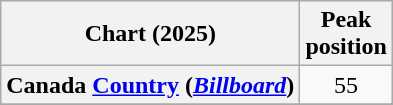<table class="wikitable sortable plainrowheaders" style="text-align:center">
<tr>
<th scope="col">Chart (2025)</th>
<th scope="col">Peak<br>position</th>
</tr>
<tr>
<th scope="row">Canada <a href='#'>Country</a> (<em><a href='#'>Billboard</a></em>)</th>
<td>55</td>
</tr>
<tr>
</tr>
<tr>
</tr>
<tr>
</tr>
</table>
